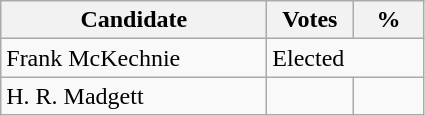<table class="wikitable">
<tr>
<th style="width: 170px">Candidate</th>
<th style="width: 50px">Votes</th>
<th style="width: 40px">%</th>
</tr>
<tr>
<td>Frank McKechnie</td>
<td colspan="2">Elected </td>
</tr>
<tr>
<td>H. R. Madgett</td>
<td></td>
<td></td>
</tr>
</table>
